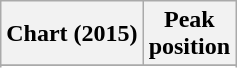<table class="wikitable sortable">
<tr>
<th>Chart (2015)</th>
<th>Peak<br>position</th>
</tr>
<tr>
</tr>
<tr>
</tr>
</table>
